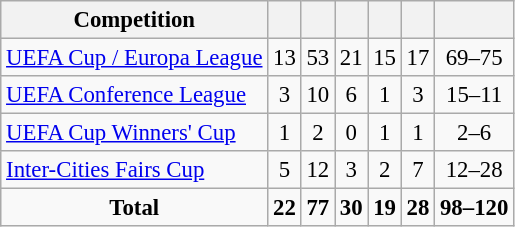<table class="wikitable" style="text-align: center; font-size:95%">
<tr>
<th>Competition</th>
<th></th>
<th></th>
<th></th>
<th></th>
<th></th>
<th></th>
</tr>
<tr>
<td align="left"><a href='#'>UEFA Cup / Europa League</a></td>
<td>13</td>
<td>53</td>
<td>21</td>
<td>15</td>
<td>17</td>
<td>69–75</td>
</tr>
<tr>
<td align="left"><a href='#'>UEFA Conference League</a></td>
<td>3</td>
<td>10</td>
<td>6</td>
<td>1</td>
<td>3</td>
<td>15–11</td>
</tr>
<tr>
<td align="left"><a href='#'>UEFA Cup Winners' Cup</a></td>
<td>1</td>
<td>2</td>
<td>0</td>
<td>1</td>
<td>1</td>
<td>2–6</td>
</tr>
<tr>
<td align="left"><a href='#'>Inter-Cities Fairs Cup</a></td>
<td>5</td>
<td>12</td>
<td>3</td>
<td>2</td>
<td>7</td>
<td>12–28</td>
</tr>
<tr>
<td><strong>Total</strong></td>
<td><strong>22</strong></td>
<td><strong>77</strong></td>
<td><strong>30</strong></td>
<td><strong>19</strong></td>
<td><strong>28</strong></td>
<td><strong>98–120</strong></td>
</tr>
</table>
